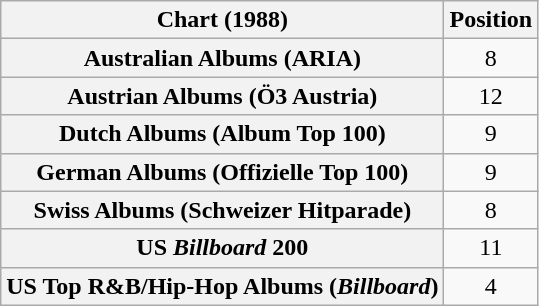<table class="wikitable sortable plainrowheaders" style="text-align:center">
<tr>
<th scope="col">Chart (1988)</th>
<th scope="col">Position</th>
</tr>
<tr>
<th scope="row">Australian Albums (ARIA)</th>
<td>8</td>
</tr>
<tr>
<th scope="row">Austrian Albums (Ö3 Austria)</th>
<td>12</td>
</tr>
<tr>
<th scope="row">Dutch Albums (Album Top 100)</th>
<td>9</td>
</tr>
<tr>
<th scope="row">German Albums (Offizielle Top 100)</th>
<td>9</td>
</tr>
<tr>
<th scope="row">Swiss Albums (Schweizer Hitparade)</th>
<td>8</td>
</tr>
<tr>
<th scope="row">US <em>Billboard</em> 200</th>
<td>11</td>
</tr>
<tr>
<th scope="row">US Top R&B/Hip-Hop Albums (<em>Billboard</em>)</th>
<td>4</td>
</tr>
</table>
